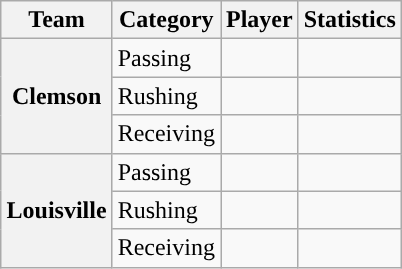<table class="wikitable" style="float:right">
<tr>
<th>Team</th>
<th>Category</th>
<th>Player</th>
<th>Statistics</th>
</tr>
<tr>
<th rowspan=3>Clemson</th>
<td>Passing</td>
<td></td>
<td></td>
</tr>
<tr>
<td>Rushing</td>
<td></td>
<td></td>
</tr>
<tr>
<td>Receiving</td>
<td></td>
<td></td>
</tr>
<tr>
<th rowspan=3>Louisville</th>
<td>Passing</td>
<td></td>
<td></td>
</tr>
<tr>
<td>Rushing</td>
<td></td>
<td></td>
</tr>
<tr>
<td>Receiving</td>
<td></td>
<td></td>
</tr>
</table>
